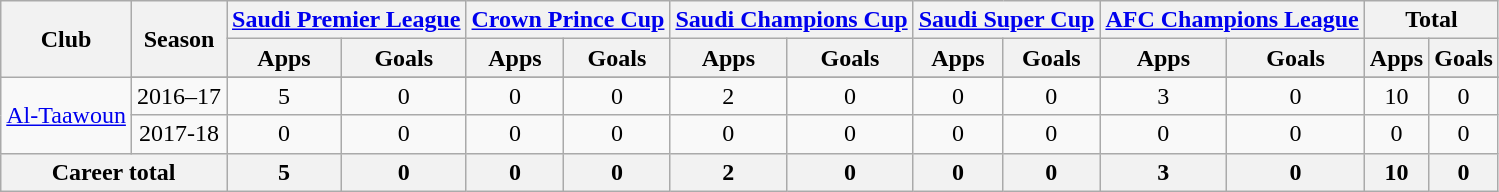<table class="wikitable" style="text-align: center;">
<tr>
<th rowspan="2">Club</th>
<th rowspan="2">Season</th>
<th colspan="2"><a href='#'>Saudi Premier League</a></th>
<th colspan="2"><a href='#'>Crown Prince Cup</a></th>
<th colspan="2"><a href='#'>Saudi Champions Cup</a></th>
<th colspan="2"><a href='#'>Saudi Super Cup</a></th>
<th colspan="2"><a href='#'>AFC Champions League</a></th>
<th colspan="2">Total</th>
</tr>
<tr>
<th>Apps</th>
<th>Goals</th>
<th>Apps</th>
<th>Goals</th>
<th>Apps</th>
<th>Goals</th>
<th>Apps</th>
<th>Goals</th>
<th>Apps</th>
<th>Goals</th>
<th>Apps</th>
<th>Goals</th>
</tr>
<tr>
<td rowspan="3"><a href='#'>Al-Taawoun</a></td>
</tr>
<tr>
<td>2016–17</td>
<td>5</td>
<td>0</td>
<td>0</td>
<td>0</td>
<td>2</td>
<td>0</td>
<td>0</td>
<td>0</td>
<td>3</td>
<td>0</td>
<td>10</td>
<td>0</td>
</tr>
<tr>
<td>2017-18</td>
<td>0</td>
<td>0</td>
<td>0</td>
<td>0</td>
<td>0</td>
<td>0</td>
<td>0</td>
<td>0</td>
<td>0</td>
<td>0</td>
<td>0</td>
<td>0</td>
</tr>
<tr>
<th colspan=2>Career total</th>
<th>5</th>
<th>0</th>
<th>0</th>
<th>0</th>
<th>2</th>
<th>0</th>
<th>0</th>
<th>0</th>
<th>3</th>
<th>0</th>
<th>10</th>
<th>0</th>
</tr>
</table>
